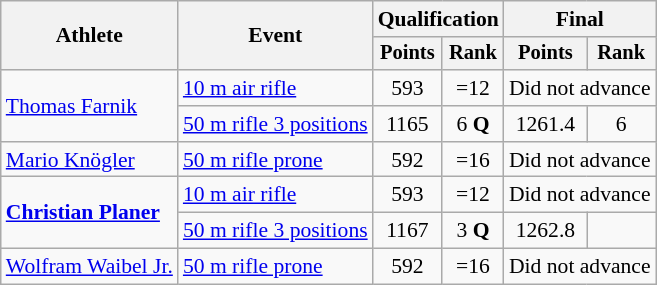<table class="wikitable" style="font-size:90%">
<tr>
<th rowspan="2">Athlete</th>
<th rowspan="2">Event</th>
<th colspan=2>Qualification</th>
<th colspan=2>Final</th>
</tr>
<tr style="font-size:95%">
<th>Points</th>
<th>Rank</th>
<th>Points</th>
<th>Rank</th>
</tr>
<tr align=center>
<td align=left rowspan=2><a href='#'>Thomas Farnik</a></td>
<td align=left><a href='#'>10 m air rifle</a></td>
<td>593</td>
<td>=12</td>
<td colspan=2>Did not advance</td>
</tr>
<tr align=center>
<td align=left><a href='#'>50 m rifle 3 positions</a></td>
<td>1165</td>
<td>6 <strong>Q</strong></td>
<td>1261.4</td>
<td>6</td>
</tr>
<tr align=center>
<td align=left><a href='#'>Mario Knögler</a></td>
<td align=left><a href='#'>50 m rifle prone</a></td>
<td>592</td>
<td>=16</td>
<td colspan=2>Did not advance</td>
</tr>
<tr align=center>
<td align=left rowspan=2><strong><a href='#'>Christian Planer</a></strong></td>
<td align=left><a href='#'>10 m air rifle</a></td>
<td>593</td>
<td>=12</td>
<td colspan=2>Did not advance</td>
</tr>
<tr align=center>
<td align=left><a href='#'>50 m rifle 3 positions</a></td>
<td>1167</td>
<td>3 <strong>Q</strong></td>
<td>1262.8</td>
<td></td>
</tr>
<tr align=center>
<td align=left><a href='#'>Wolfram Waibel Jr.</a></td>
<td align=left><a href='#'>50 m rifle prone</a></td>
<td>592</td>
<td>=16</td>
<td colspan=2>Did not advance</td>
</tr>
</table>
